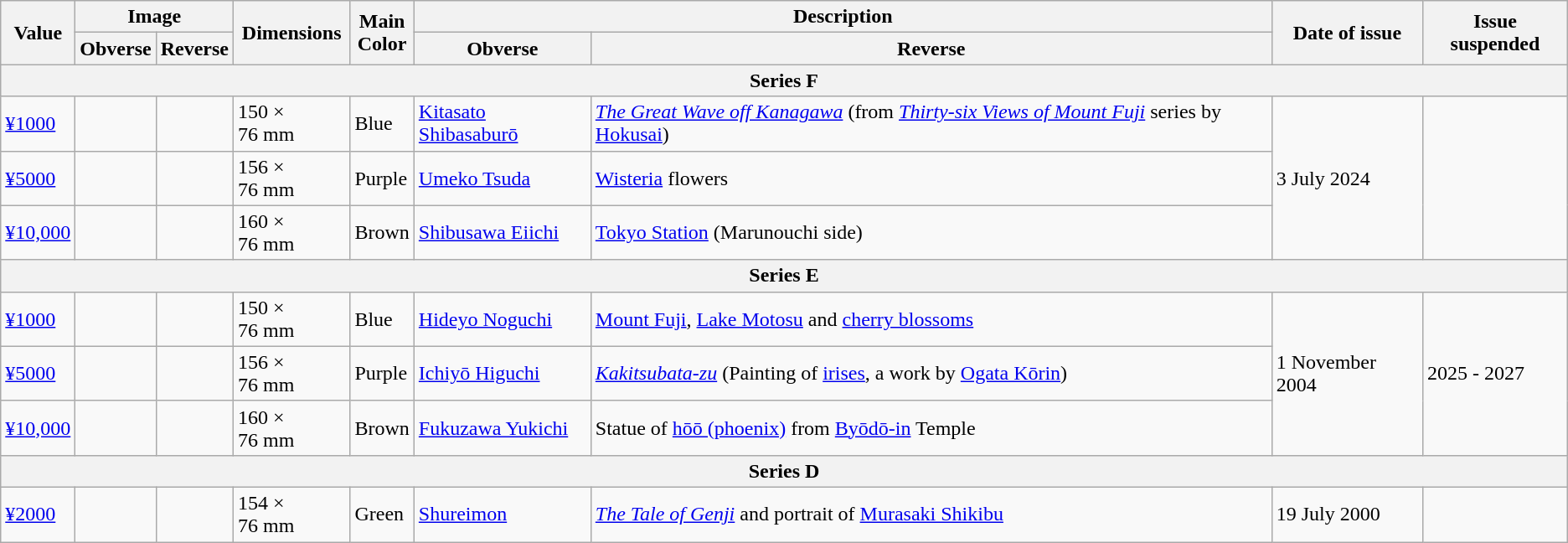<table class="wikitable sortable">
<tr>
<th rowspan="2">Value</th>
<th colspan="2">Image</th>
<th rowspan="2">Dimensions</th>
<th rowspan="2">Main<br>Color</th>
<th colspan="2">Description</th>
<th rowspan="2">Date of issue</th>
<th rowspan="2">Issue suspended</th>
</tr>
<tr>
<th>Obverse</th>
<th>Reverse</th>
<th>Obverse</th>
<th>Reverse</th>
</tr>
<tr>
<th colspan="9">Series F</th>
</tr>
<tr>
<td><a href='#'>¥1000</a></td>
<td></td>
<td></td>
<td>150 × 76 mm</td>
<td>Blue</td>
<td><a href='#'>Kitasato Shibasaburō</a></td>
<td><em><a href='#'>The Great Wave off Kanagawa</a></em> (from <em><a href='#'>Thirty-six Views of Mount Fuji</a></em> series by <a href='#'>Hokusai</a>)</td>
<td rowspan="3">3 July 2024</td>
</tr>
<tr>
<td><a href='#'>¥5000</a></td>
<td></td>
<td></td>
<td>156 × 76 mm</td>
<td>Purple</td>
<td><a href='#'>Umeko Tsuda</a></td>
<td><a href='#'>Wisteria</a> flowers</td>
</tr>
<tr>
<td><a href='#'>¥10,000</a></td>
<td></td>
<td></td>
<td>160 × 76 mm</td>
<td>Brown</td>
<td><a href='#'>Shibusawa Eiichi</a></td>
<td><a href='#'>Tokyo Station</a> (Marunouchi side)</td>
</tr>
<tr>
<th colspan="9">Series E</th>
</tr>
<tr>
<td><a href='#'>¥1000</a></td>
<td></td>
<td></td>
<td>150 × 76 mm</td>
<td>Blue</td>
<td><a href='#'>Hideyo Noguchi</a></td>
<td><a href='#'>Mount Fuji</a>, <a href='#'>Lake Motosu</a> and <a href='#'>cherry blossoms</a></td>
<td rowspan="3">1 November 2004</td>
<td rowspan="3">2025 - 2027</td>
</tr>
<tr>
<td><a href='#'>¥5000</a></td>
<td></td>
<td></td>
<td>156 × 76 mm</td>
<td>Purple</td>
<td><a href='#'>Ichiyō Higuchi</a></td>
<td><em><a href='#'>Kakitsubata-zu</a></em> (Painting of <a href='#'>irises</a>, a work by <a href='#'>Ogata Kōrin</a>)</td>
</tr>
<tr>
<td><a href='#'>¥10,000</a></td>
<td></td>
<td></td>
<td>160 × 76 mm</td>
<td>Brown</td>
<td><a href='#'>Fukuzawa Yukichi</a></td>
<td>Statue of <a href='#'>hōō (phoenix)</a> from <a href='#'>Byōdō-in</a> Temple</td>
</tr>
<tr>
<th colspan="9">Series D</th>
</tr>
<tr>
<td><a href='#'>¥2000</a></td>
<td></td>
<td></td>
<td>154 × 76 mm</td>
<td>Green</td>
<td><a href='#'>Shureimon</a></td>
<td><em><a href='#'>The Tale of Genji</a></em> and portrait of <a href='#'>Murasaki Shikibu</a></td>
<td>19 July 2000</td>
</tr>
</table>
